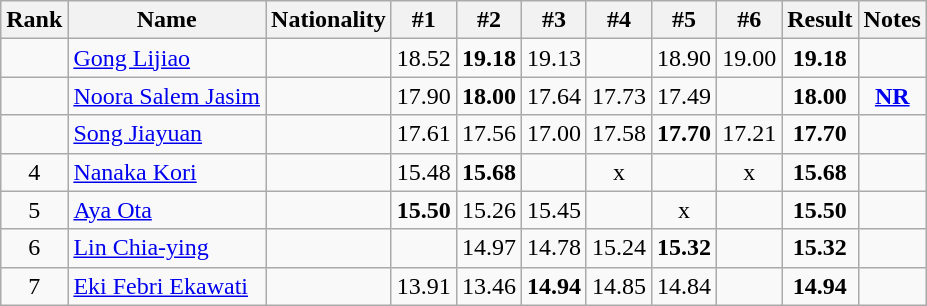<table class="wikitable sortable" style="text-align:center">
<tr>
<th>Rank</th>
<th>Name</th>
<th>Nationality</th>
<th>#1</th>
<th>#2</th>
<th>#3</th>
<th>#4</th>
<th>#5</th>
<th>#6</th>
<th>Result</th>
<th>Notes</th>
</tr>
<tr>
<td></td>
<td align=left><a href='#'>Gong Lijiao</a></td>
<td align=left></td>
<td>18.52</td>
<td><strong>19.18</strong></td>
<td>19.13</td>
<td></td>
<td>18.90</td>
<td>19.00</td>
<td><strong>19.18</strong></td>
<td></td>
</tr>
<tr>
<td></td>
<td align=left><a href='#'>Noora Salem Jasim</a></td>
<td align=left></td>
<td>17.90</td>
<td><strong>18.00</strong></td>
<td>17.64</td>
<td>17.73</td>
<td>17.49</td>
<td></td>
<td><strong>18.00</strong></td>
<td><strong><a href='#'>NR</a></strong></td>
</tr>
<tr>
<td></td>
<td align=left><a href='#'>Song Jiayuan</a></td>
<td align=left></td>
<td>17.61</td>
<td>17.56</td>
<td>17.00</td>
<td>17.58</td>
<td><strong>17.70</strong></td>
<td>17.21</td>
<td><strong>17.70</strong></td>
<td></td>
</tr>
<tr>
<td>4</td>
<td align=left><a href='#'>Nanaka Kori</a></td>
<td align=left></td>
<td>15.48</td>
<td><strong>15.68</strong></td>
<td></td>
<td>x</td>
<td></td>
<td>x</td>
<td><strong>15.68</strong></td>
<td></td>
</tr>
<tr>
<td>5</td>
<td align=left><a href='#'>Aya Ota</a></td>
<td align=left></td>
<td><strong>15.50</strong></td>
<td>15.26</td>
<td>15.45</td>
<td></td>
<td>x</td>
<td></td>
<td><strong>15.50</strong></td>
<td></td>
</tr>
<tr>
<td>6</td>
<td align=left><a href='#'>Lin Chia-ying</a></td>
<td align=left></td>
<td></td>
<td>14.97</td>
<td>14.78</td>
<td>15.24</td>
<td><strong>15.32</strong></td>
<td></td>
<td><strong>15.32</strong></td>
<td></td>
</tr>
<tr>
<td>7</td>
<td align=left><a href='#'>Eki Febri Ekawati</a></td>
<td align=left></td>
<td>13.91</td>
<td>13.46</td>
<td><strong>14.94</strong></td>
<td>14.85</td>
<td>14.84</td>
<td></td>
<td><strong>14.94</strong></td>
<td></td>
</tr>
</table>
